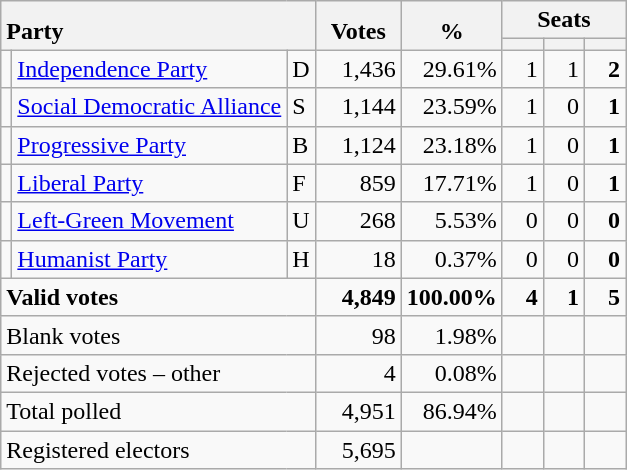<table class="wikitable" border="1" style="text-align:right;">
<tr>
<th style="text-align:left;" valign=bottom rowspan=2 colspan=3>Party</th>
<th align=center valign=bottom rowspan=2 width="50">Votes</th>
<th align=center valign=bottom rowspan=2 width="50">%</th>
<th colspan=3>Seats</th>
</tr>
<tr>
<th align=center valign=bottom width="20"><small></small></th>
<th align=center valign=bottom width="20"><small><a href='#'></a></small></th>
<th align=center valign=bottom width="20"><small></small></th>
</tr>
<tr>
<td></td>
<td align=left><a href='#'>Independence Party</a></td>
<td align=left>D</td>
<td>1,436</td>
<td>29.61%</td>
<td>1</td>
<td>1</td>
<td><strong>2</strong></td>
</tr>
<tr>
<td></td>
<td align=left><a href='#'>Social Democratic Alliance</a></td>
<td align=left>S</td>
<td>1,144</td>
<td>23.59%</td>
<td>1</td>
<td>0</td>
<td><strong>1</strong></td>
</tr>
<tr>
<td></td>
<td align=left><a href='#'>Progressive Party</a></td>
<td align=left>B</td>
<td>1,124</td>
<td>23.18%</td>
<td>1</td>
<td>0</td>
<td><strong>1</strong></td>
</tr>
<tr>
<td></td>
<td align=left><a href='#'>Liberal Party</a></td>
<td align=left>F</td>
<td>859</td>
<td>17.71%</td>
<td>1</td>
<td>0</td>
<td><strong>1</strong></td>
</tr>
<tr>
<td></td>
<td align=left><a href='#'>Left-Green Movement</a></td>
<td align=left>U</td>
<td>268</td>
<td>5.53%</td>
<td>0</td>
<td>0</td>
<td><strong>0</strong></td>
</tr>
<tr>
<td></td>
<td align=left><a href='#'>Humanist Party</a></td>
<td align=left>H</td>
<td>18</td>
<td>0.37%</td>
<td>0</td>
<td>0</td>
<td><strong>0</strong></td>
</tr>
<tr style="font-weight:bold">
<td align=left colspan=3>Valid votes</td>
<td>4,849</td>
<td>100.00%</td>
<td>4</td>
<td>1</td>
<td>5</td>
</tr>
<tr>
<td align=left colspan=3>Blank votes</td>
<td>98</td>
<td>1.98%</td>
<td></td>
<td></td>
<td></td>
</tr>
<tr>
<td align=left colspan=3>Rejected votes – other</td>
<td>4</td>
<td>0.08%</td>
<td></td>
<td></td>
<td></td>
</tr>
<tr>
<td align=left colspan=3>Total polled</td>
<td>4,951</td>
<td>86.94%</td>
<td></td>
<td></td>
<td></td>
</tr>
<tr>
<td align=left colspan=3>Registered electors</td>
<td>5,695</td>
<td></td>
<td></td>
<td></td>
<td></td>
</tr>
</table>
